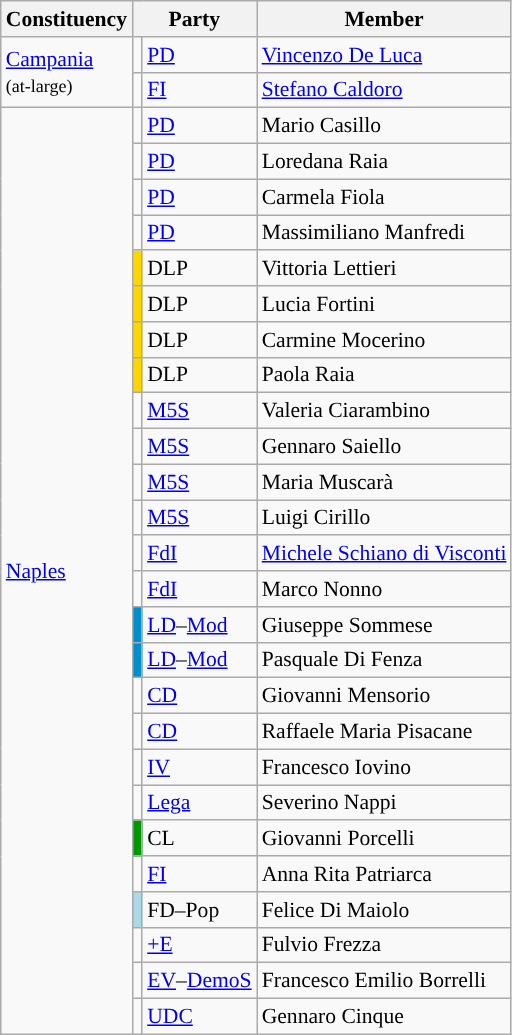<table class="wikitable" style="font-size:90%">
<tr>
<th>Constituency</th>
<th colspan=2>Party</th>
<th>Member</th>
</tr>
<tr>
<td rowspan="2"><a href='#'>Campania</a><br><small>(at-large)</small></td>
<td style="background:"></td>
<td><a href='#'>PD</a></td>
<td><a href='#'>Vincenzo De Luca</a></td>
</tr>
<tr>
<td style="background:"></td>
<td><a href='#'>FI</a></td>
<td><a href='#'>Stefano Caldoro</a></td>
</tr>
<tr>
<td rowspan="26"><a href='#'>Naples</a></td>
<td style="background:"></td>
<td><a href='#'>PD</a></td>
<td>Mario Casillo</td>
</tr>
<tr>
<td style="background:"></td>
<td><a href='#'>PD</a></td>
<td>Loredana Raia</td>
</tr>
<tr>
<td style="background:"></td>
<td><a href='#'>PD</a></td>
<td>Carmela Fiola</td>
</tr>
<tr>
<td style="background:"></td>
<td><a href='#'>PD</a></td>
<td>Massimiliano Manfredi</td>
</tr>
<tr>
<td style="background:gold"></td>
<td>DLP</td>
<td>Vittoria Lettieri</td>
</tr>
<tr>
<td style="background:gold"></td>
<td>DLP</td>
<td>Lucia Fortini</td>
</tr>
<tr>
<td style="background:gold"></td>
<td>DLP</td>
<td>Carmine Mocerino</td>
</tr>
<tr>
<td style="background:gold"></td>
<td>DLP</td>
<td>Paola Raia</td>
</tr>
<tr>
<td style="background:"></td>
<td><a href='#'>M5S</a></td>
<td>Valeria Ciarambino</td>
</tr>
<tr>
<td style="background:"></td>
<td><a href='#'>M5S</a></td>
<td>Gennaro Saiello</td>
</tr>
<tr>
<td style="background:"></td>
<td><a href='#'>M5S</a></td>
<td>Maria Muscarà</td>
</tr>
<tr>
<td style="background:"></td>
<td><a href='#'>M5S</a></td>
<td>Luigi Cirillo</td>
</tr>
<tr>
<td style="background:"></td>
<td><a href='#'>FdI</a></td>
<td><a href='#'>Michele Schiano di Visconti</a></td>
</tr>
<tr>
<td style="background:"></td>
<td><a href='#'>FdI</a></td>
<td>Marco Nonno</td>
</tr>
<tr>
<td style="background:#008ECE"></td>
<td><a href='#'>LD</a>–<a href='#'>Mod</a></td>
<td>Giuseppe Sommese</td>
</tr>
<tr>
<td style="background:#008ECE"></td>
<td><a href='#'>LD</a>–<a href='#'>Mod</a></td>
<td>Pasquale Di Fenza</td>
</tr>
<tr>
<td style="background:"></td>
<td><a href='#'>CD</a></td>
<td>Giovanni Mensorio</td>
</tr>
<tr>
<td style="background:"></td>
<td><a href='#'>CD</a></td>
<td>Raffaele Maria Pisacane</td>
</tr>
<tr>
<td style="background:"></td>
<td><a href='#'>IV</a></td>
<td>Francesco Iovino</td>
</tr>
<tr>
<td style="background:"></td>
<td><a href='#'>Lega</a></td>
<td>Severino Nappi</td>
</tr>
<tr>
<td style="background:#009800"></td>
<td>CL</td>
<td>Giovanni Porcelli</td>
</tr>
<tr>
<td style="background:"></td>
<td><a href='#'>FI</a></td>
<td>Anna Rita Patriarca</td>
</tr>
<tr>
<td style="background:#ADD8E6"></td>
<td>FD–Pop</td>
<td>Felice Di Maiolo</td>
</tr>
<tr>
<td style="background:"></td>
<td><a href='#'>+E</a></td>
<td>Fulvio Frezza</td>
</tr>
<tr>
<td style="background:"></td>
<td><a href='#'>EV</a>–<a href='#'>DemoS</a></td>
<td>Francesco Emilio Borrelli</td>
</tr>
<tr>
<td style="background:"></td>
<td><a href='#'>UDC</a></td>
<td>Gennaro Cinque</td>
</tr>
</table>
